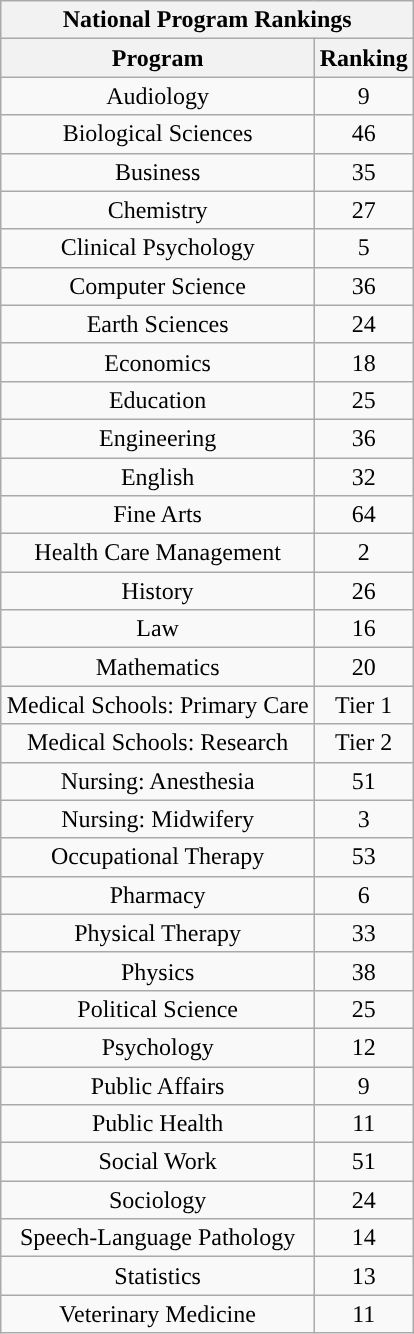<table class="wikitable sortable collapsible collapsed" style="float:right; text-align:center">
<tr>
<th colspan=4>National Program Rankings</th>
</tr>
<tr>
<th>Program</th>
<th>Ranking</th>
</tr>
<tr>
<td>Audiology</td>
<td>9</td>
</tr>
<tr>
<td>Biological Sciences</td>
<td>46</td>
</tr>
<tr>
<td>Business</td>
<td>35</td>
</tr>
<tr>
<td>Chemistry</td>
<td>27</td>
</tr>
<tr>
<td>Clinical Psychology</td>
<td>5</td>
</tr>
<tr>
<td>Computer Science</td>
<td>36</td>
</tr>
<tr>
<td>Earth Sciences</td>
<td>24</td>
</tr>
<tr>
<td>Economics</td>
<td>18</td>
</tr>
<tr>
<td>Education</td>
<td>25</td>
</tr>
<tr>
<td>Engineering</td>
<td>36</td>
</tr>
<tr>
<td>English</td>
<td>32</td>
</tr>
<tr>
<td>Fine Arts</td>
<td>64</td>
</tr>
<tr>
<td>Health Care Management</td>
<td>2</td>
</tr>
<tr>
<td>History</td>
<td>26</td>
</tr>
<tr>
<td>Law</td>
<td>16</td>
</tr>
<tr>
<td>Mathematics</td>
<td>20</td>
</tr>
<tr>
<td>Medical Schools: Primary Care</td>
<td>Tier 1</td>
</tr>
<tr>
<td>Medical Schools: Research</td>
<td>Tier 2</td>
</tr>
<tr>
<td>Nursing: Anesthesia</td>
<td>51</td>
</tr>
<tr>
<td>Nursing: Midwifery</td>
<td>3</td>
</tr>
<tr>
<td>Occupational Therapy</td>
<td>53</td>
</tr>
<tr>
<td>Pharmacy</td>
<td>6</td>
</tr>
<tr>
<td>Physical Therapy</td>
<td>33</td>
</tr>
<tr>
<td>Physics</td>
<td>38</td>
</tr>
<tr>
<td>Political Science</td>
<td>25</td>
</tr>
<tr>
<td>Psychology</td>
<td>12</td>
</tr>
<tr>
<td>Public Affairs</td>
<td>9</td>
</tr>
<tr>
<td>Public Health</td>
<td>11</td>
</tr>
<tr>
<td>Social Work</td>
<td>51</td>
</tr>
<tr>
<td>Sociology</td>
<td>24</td>
</tr>
<tr>
<td>Speech-Language Pathology</td>
<td>14</td>
</tr>
<tr>
<td>Statistics</td>
<td>13</td>
</tr>
<tr>
<td>Veterinary Medicine</td>
<td>11</td>
</tr>
</table>
